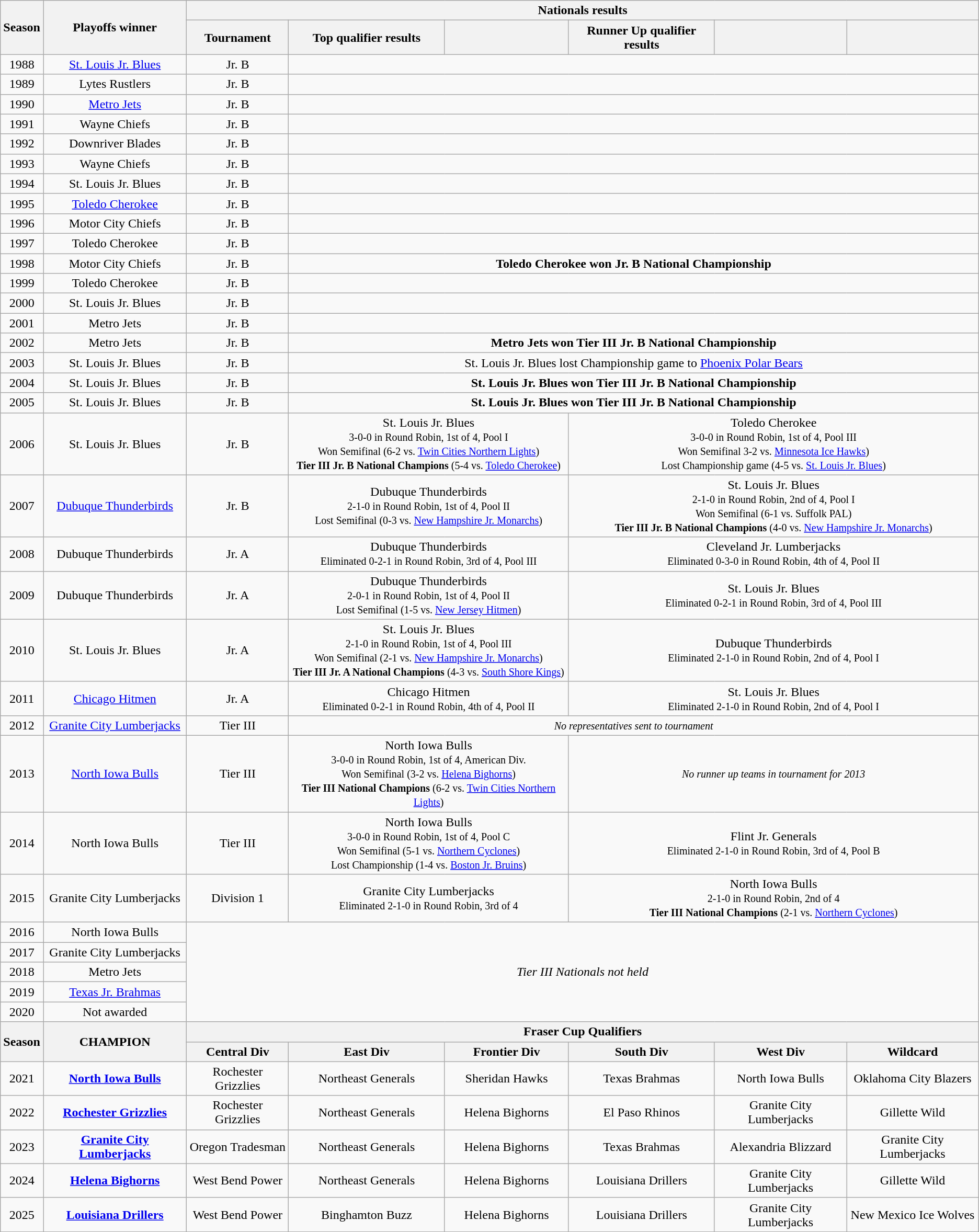<table class="wikitable" style="text-align:center">
<tr>
<th rowspan=2>Season</th>
<th rowspan=2>Playoffs winner</th>
<th colspan=6>Nationals results</th>
</tr>
<tr>
<th>Tournament</th>
<th>Top qualifier results</th>
<th></th>
<th>Runner Up qualifier results</th>
<th></th>
<th></th>
</tr>
<tr>
<td>1988</td>
<td><a href='#'>St. Louis Jr. Blues</a></td>
<td>Jr. B</td>
<td colspan=6></td>
</tr>
<tr>
<td>1989</td>
<td>Lytes Rustlers</td>
<td>Jr. B</td>
<td colspan=6></td>
</tr>
<tr>
<td>1990</td>
<td><a href='#'>Metro Jets</a></td>
<td>Jr. B</td>
<td colspan=6></td>
</tr>
<tr>
<td>1991</td>
<td>Wayne Chiefs</td>
<td>Jr. B</td>
<td colspan=6></td>
</tr>
<tr>
<td>1992</td>
<td>Downriver Blades</td>
<td>Jr. B</td>
<td colspan=6></td>
</tr>
<tr>
<td>1993</td>
<td>Wayne Chiefs</td>
<td>Jr. B</td>
<td colspan=6></td>
</tr>
<tr>
<td>1994</td>
<td>St. Louis Jr. Blues</td>
<td>Jr. B</td>
<td colspan=6></td>
</tr>
<tr>
<td>1995</td>
<td><a href='#'>Toledo Cherokee</a></td>
<td>Jr. B</td>
<td colspan=6></td>
</tr>
<tr>
<td>1996</td>
<td>Motor City Chiefs</td>
<td>Jr. B</td>
<td colspan=6></td>
</tr>
<tr>
<td>1997</td>
<td>Toledo Cherokee</td>
<td>Jr. B</td>
<td colspan=6></td>
</tr>
<tr>
<td>1998</td>
<td>Motor City Chiefs</td>
<td>Jr. B</td>
<td colspan=6><strong>Toledo Cherokee won Jr. B National Championship</strong></td>
</tr>
<tr>
<td>1999</td>
<td>Toledo Cherokee</td>
<td>Jr. B</td>
<td colspan=6></td>
</tr>
<tr>
<td>2000</td>
<td>St. Louis Jr. Blues</td>
<td>Jr. B</td>
<td colspan=6></td>
</tr>
<tr>
<td>2001</td>
<td>Metro Jets</td>
<td>Jr. B</td>
<td colspan=6></td>
</tr>
<tr>
<td>2002</td>
<td>Metro Jets</td>
<td>Jr. B</td>
<td colspan=6><strong>Metro Jets won Tier III Jr. B National Championship</strong></td>
</tr>
<tr>
<td>2003</td>
<td>St. Louis Jr. Blues</td>
<td>Jr. B</td>
<td colspan=6>St. Louis Jr. Blues lost Championship game to <a href='#'>Phoenix Polar Bears</a></td>
</tr>
<tr>
<td>2004</td>
<td>St. Louis Jr. Blues</td>
<td>Jr. B</td>
<td colspan=6><strong>St. Louis Jr. Blues won Tier III Jr. B National Championship</strong></td>
</tr>
<tr>
<td>2005</td>
<td>St. Louis Jr. Blues</td>
<td>Jr. B</td>
<td colspan=6><strong>St. Louis Jr. Blues won Tier III Jr. B National Championship</strong></td>
</tr>
<tr>
<td>2006</td>
<td>St. Louis Jr. Blues</td>
<td>Jr. B</td>
<td colspan=2>St. Louis Jr. Blues<br><small>3-0-0 in Round Robin, 1st of 4, Pool I<br>Won Semifinal (6-2 vs. <a href='#'>Twin Cities Northern Lights</a>)<br><strong>Tier III Jr. B National Champions</strong> (5-4 vs. <a href='#'>Toledo Cherokee</a>)</small></td>
<td colspan=3>Toledo Cherokee<br><small>3-0-0 in Round Robin, 1st of 4, Pool III<br>Won Semifinal 3-2 vs. <a href='#'>Minnesota Ice Hawks</a>)<br>Lost Championship game (4-5 vs. <a href='#'>St. Louis Jr. Blues</a>)</small></td>
</tr>
<tr>
<td>2007</td>
<td><a href='#'>Dubuque Thunderbirds</a></td>
<td>Jr. B</td>
<td colspan=2>Dubuque Thunderbirds<br><small>2-1-0 in Round Robin, 1st of 4, Pool II<br>Lost Semifinal (0-3 vs. <a href='#'>New Hampshire Jr. Monarchs</a>)</small></td>
<td colspan=3>St. Louis Jr. Blues<br><small>2-1-0 in Round Robin, 2nd of 4, Pool I<br>Won Semifinal (6-1 vs. Suffolk PAL)<br><strong>Tier III Jr. B National Champions</strong> (4-0 vs. <a href='#'>New Hampshire Jr. Monarchs</a>)</small></td>
</tr>
<tr>
<td>2008</td>
<td>Dubuque Thunderbirds</td>
<td>Jr. A</td>
<td colspan=2>Dubuque Thunderbirds<br><small>Eliminated 0-2-1 in Round Robin, 3rd of 4, Pool III</small></td>
<td colspan=3>Cleveland Jr. Lumberjacks<br><small>Eliminated 0-3-0 in Round Robin, 4th of 4, Pool II</small></td>
</tr>
<tr>
<td>2009</td>
<td>Dubuque Thunderbirds</td>
<td>Jr. A</td>
<td colspan=2>Dubuque Thunderbirds<br><small>2-0-1 in Round Robin, 1st of 4, Pool II<br>Lost Semifinal (1-5 vs. <a href='#'>New Jersey Hitmen</a>)</small></td>
<td colspan=3>St. Louis Jr. Blues<br><small>Eliminated 0-2-1 in Round Robin, 3rd of 4, Pool III</small></td>
</tr>
<tr>
<td>2010</td>
<td>St. Louis Jr. Blues</td>
<td>Jr. A</td>
<td colspan=2>St. Louis Jr. Blues<br><small>2-1-0 in Round Robin, 1st of 4, Pool III<br>Won Semifinal (2-1 vs. <a href='#'>New Hampshire Jr. Monarchs</a>)<br><strong>Tier III Jr. A National Champions</strong> (4-3 vs. <a href='#'>South Shore Kings</a>)</small></td>
<td colspan=3>Dubuque Thunderbirds<br><small>Eliminated 2-1-0 in Round Robin, 2nd of 4, Pool I</small></td>
</tr>
<tr>
<td>2011</td>
<td><a href='#'>Chicago Hitmen</a></td>
<td>Jr. A</td>
<td colspan=2>Chicago Hitmen<br><small>Eliminated 0-2-1 in Round Robin, 4th of 4, Pool II</small></td>
<td colspan=3>St. Louis Jr. Blues<br><small>Eliminated 2-1-0 in Round Robin, 2nd of 4, Pool I</small></td>
</tr>
<tr>
<td>2012</td>
<td><a href='#'>Granite City Lumberjacks</a></td>
<td>Tier III</td>
<td colspan=6><small><em>No representatives sent to tournament</em></small></td>
</tr>
<tr>
<td>2013</td>
<td><a href='#'>North Iowa Bulls</a></td>
<td>Tier III</td>
<td colspan=2>North Iowa Bulls<br><small>3-0-0 in Round Robin, 1st of 4, American Div.<br>Won Semifinal (3-2 vs. <a href='#'>Helena Bighorns</a>)<br><strong>Tier III National Champions</strong> (6-2 vs. <a href='#'>Twin Cities Northern Lights</a>)</small></td>
<td colspan=3><small><em>No runner up teams in tournament for 2013</em></small></td>
</tr>
<tr>
<td>2014</td>
<td>North Iowa Bulls</td>
<td>Tier III</td>
<td colspan=2>North Iowa Bulls<br><small>3-0-0 in Round Robin, 1st of 4, Pool C<br>Won Semifinal (5-1 vs. <a href='#'>Northern Cyclones</a>)<br>Lost Championship (1-4 vs. <a href='#'>Boston Jr. Bruins</a>)</small></td>
<td colspan=3>Flint Jr. Generals<br><small>Eliminated 2-1-0 in Round Robin, 3rd of 4, Pool B</small></td>
</tr>
<tr>
<td>2015</td>
<td>Granite City Lumberjacks</td>
<td>Division 1</td>
<td colspan=2>Granite City Lumberjacks<br><small>Eliminated 2-1-0 in Round Robin, 3rd of 4</small></td>
<td colspan=3>North Iowa Bulls<br><small>2-1-0 in Round Robin, 2nd of 4<br><strong>Tier III National Champions</strong> (2-1 vs. <a href='#'>Northern Cyclones</a>)</small></td>
</tr>
<tr>
<td>2016</td>
<td>North Iowa Bulls</td>
<td rowspan=5 colspan=6><em>Tier III Nationals not held</em></td>
</tr>
<tr>
<td>2017</td>
<td>Granite City Lumberjacks</td>
</tr>
<tr>
<td>2018</td>
<td>Metro Jets</td>
</tr>
<tr>
<td>2019</td>
<td><a href='#'>Texas Jr. Brahmas</a></td>
</tr>
<tr>
<td>2020</td>
<td>Not awarded</td>
</tr>
<tr style="text-align:center">
<th Rowspan=2>Season</th>
<th Rowspan=2>CHAMPION</th>
<th colspan=7>Fraser Cup Qualifiers</th>
</tr>
<tr>
<th>Central Div</th>
<th>East Div</th>
<th>Frontier Div</th>
<th>South Div</th>
<th>West Div</th>
<th>Wildcard</th>
</tr>
<tr>
<td>2021</td>
<td><strong><a href='#'>North Iowa Bulls</a></strong></td>
<td>Rochester Grizzlies</td>
<td>Northeast Generals</td>
<td>Sheridan Hawks</td>
<td>Texas Brahmas</td>
<td>North Iowa Bulls</td>
<td>Oklahoma City Blazers</td>
</tr>
<tr>
<td>2022</td>
<td><strong><a href='#'>Rochester Grizzlies</a></strong></td>
<td>Rochester Grizzlies</td>
<td>Northeast Generals</td>
<td>Helena Bighorns</td>
<td>El Paso Rhinos</td>
<td>Granite City Lumberjacks</td>
<td>Gillette Wild</td>
</tr>
<tr>
<td>2023</td>
<td><strong><a href='#'>Granite City Lumberjacks</a></strong></td>
<td>Oregon Tradesman</td>
<td>Northeast Generals</td>
<td>Helena Bighorns</td>
<td>Texas Brahmas</td>
<td>Alexandria Blizzard</td>
<td>Granite City Lumberjacks</td>
</tr>
<tr>
<td>2024</td>
<td><strong><a href='#'>Helena Bighorns</a> </strong></td>
<td>West Bend Power</td>
<td>Northeast Generals</td>
<td>Helena Bighorns</td>
<td>Louisiana Drillers</td>
<td>Granite City Lumberjacks</td>
<td>Gillette Wild</td>
</tr>
<tr>
<td>2025</td>
<td><strong><a href='#'>Louisiana Drillers</a> </strong></td>
<td>West Bend Power</td>
<td>Binghamton Buzz</td>
<td>Helena Bighorns</td>
<td>Louisiana Drillers</td>
<td>Granite City Lumberjacks</td>
<td>New Mexico Ice Wolves</td>
</tr>
</table>
